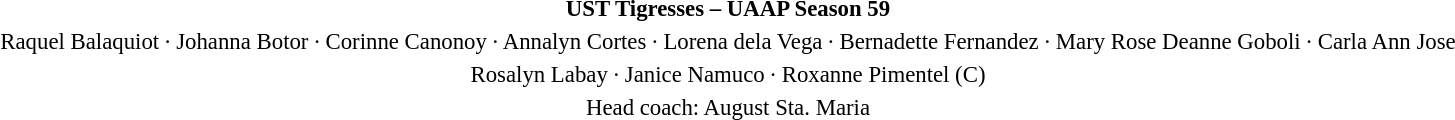<table class='toccolours mw-collapsible mw-collapsed' width=100% style=font-size:95%>
<tr>
<th style=>UST Tigresses – UAAP Season 59</th>
</tr>
<tr align=center>
<td>Raquel Balaquiot ∙ Johanna Botor ∙ Corinne Canonoy ∙ Annalyn Cortes ∙ Lorena dela Vega ∙ Bernadette Fernandez ∙ Mary Rose Deanne Goboli ∙ Carla Ann Jose</td>
</tr>
<tr align=center>
<td>Rosalyn Labay ∙ Janice Namuco ∙ Roxanne Pimentel (C)</td>
</tr>
<tr align=center>
<td>Head coach: August Sta. Maria</td>
</tr>
</table>
